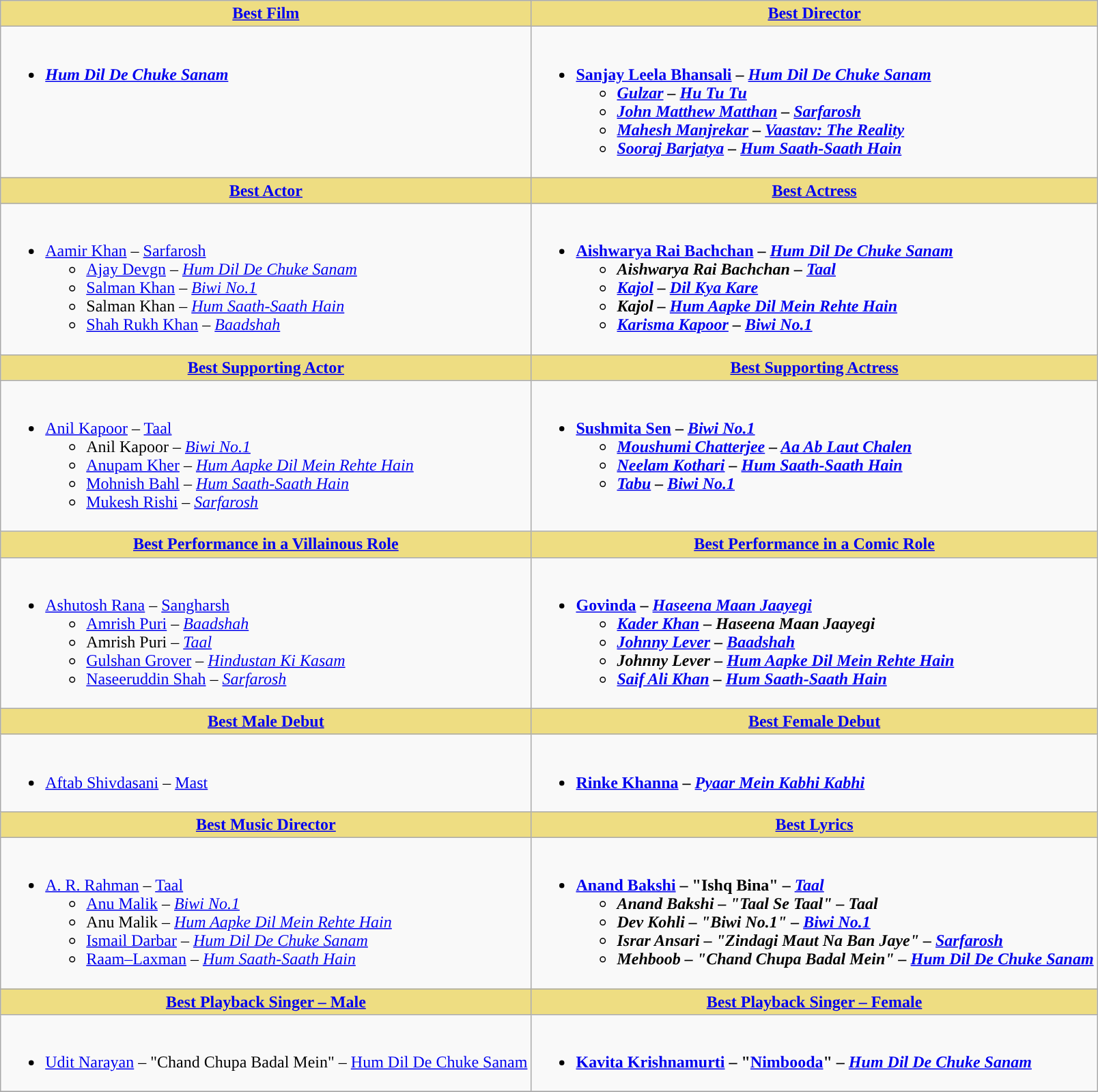<table class="wikitable">
<tr>
<th ! style="background:#EEDD82;text-align:center;"><a href='#'>Best Film</a></th>
<th ! style="background:#eedd82; text-align:center;"><a href='#'>Best Director</a></th>
</tr>
<tr>
<td valign="top"><br><ul><li><strong><em><a href='#'>Hum Dil De Chuke Sanam</a></em></strong></li></ul></td>
<td valign="top"><br><ul><li><strong><a href='#'>Sanjay Leela Bhansali</a> – <em><a href='#'>Hum Dil De Chuke Sanam</a><strong><em><ul><li><a href='#'>Gulzar</a> – </em><a href='#'>Hu Tu Tu</a><em></li><li><a href='#'>John Matthew Matthan</a> – </em><a href='#'>Sarfarosh</a><em></li><li><a href='#'>Mahesh Manjrekar</a> – </em><a href='#'>Vaastav: The Reality</a><em></li><li><a href='#'>Sooraj Barjatya</a> – </em><a href='#'>Hum Saath-Saath Hain</a><em></li></ul></li></ul></td>
</tr>
<tr>
<th ! style="background:#eedd82; text-align:center;"><a href='#'>Best Actor</a></th>
<th ! style="background:#eedd82; text-align:center;"><a href='#'>Best Actress</a></th>
</tr>
<tr>
<td valign="top"><br><ul><li></strong><a href='#'>Aamir Khan</a> – </em><a href='#'>Sarfarosh</a></em></strong><ul><li><a href='#'>Ajay Devgn</a> – <em><a href='#'>Hum Dil De Chuke Sanam</a></em></li><li><a href='#'>Salman Khan</a> – <em><a href='#'>Biwi No.1</a></em></li><li>Salman Khan – <em><a href='#'>Hum Saath-Saath Hain</a></em></li><li><a href='#'>Shah Rukh Khan</a> – <em><a href='#'>Baadshah</a></em></li></ul></li></ul></td>
<td valign="top"><br><ul><li><strong><a href='#'>Aishwarya Rai Bachchan</a> – <em><a href='#'>Hum Dil De Chuke Sanam</a><strong><em><ul><li>Aishwarya Rai Bachchan – </em><a href='#'>Taal</a><em></li><li><a href='#'>Kajol</a> – </em><a href='#'>Dil Kya Kare</a><em></li><li>Kajol – </em><a href='#'>Hum Aapke Dil Mein Rehte Hain</a><em></li><li><a href='#'>Karisma Kapoor</a> – </em><a href='#'>Biwi No.1</a><em></li></ul></li></ul></td>
</tr>
<tr>
<th ! style="background:#eedd82; text-align:center;"><a href='#'>Best Supporting Actor</a></th>
<th ! style="background:#eedd82; text-align:center;"><a href='#'>Best Supporting Actress</a></th>
</tr>
<tr>
<td valign="top"><br><ul><li></strong><a href='#'>Anil Kapoor</a> – </em><a href='#'>Taal</a></em></strong><ul><li>Anil Kapoor – <em><a href='#'>Biwi No.1</a></em></li><li><a href='#'>Anupam Kher</a> – <em><a href='#'>Hum Aapke Dil Mein Rehte Hain</a></em></li><li><a href='#'>Mohnish Bahl</a> – <em><a href='#'>Hum Saath-Saath Hain</a></em></li><li><a href='#'>Mukesh Rishi</a> – <em><a href='#'>Sarfarosh</a></em></li></ul></li></ul></td>
<td valign="top"><br><ul><li><strong><a href='#'>Sushmita Sen</a> – <em><a href='#'>Biwi No.1</a><strong><em><ul><li><a href='#'>Moushumi Chatterjee</a> – </em><a href='#'>Aa Ab Laut Chalen</a><em></li><li><a href='#'>Neelam Kothari</a> – </em><a href='#'>Hum Saath-Saath Hain</a><em></li><li><a href='#'>Tabu</a> – </em><a href='#'>Biwi No.1</a><em></li></ul></li></ul></td>
</tr>
<tr>
<th ! style="background:#eedd82; text-align:center;"><a href='#'>Best Performance in a Villainous Role</a></th>
<th ! style="background:#eedd82; text-align:center;"><a href='#'>Best Performance in a Comic Role</a></th>
</tr>
<tr>
<td valign="top"><br><ul><li></strong><a href='#'>Ashutosh Rana</a> – </em><a href='#'>Sangharsh</a></em></strong><ul><li><a href='#'>Amrish Puri</a> – <em><a href='#'>Baadshah</a></em></li><li>Amrish Puri – <em><a href='#'>Taal</a></em></li><li><a href='#'>Gulshan Grover</a> – <em><a href='#'>Hindustan Ki Kasam</a></em></li><li><a href='#'>Naseeruddin Shah</a> – <em><a href='#'>Sarfarosh</a></em></li></ul></li></ul></td>
<td valign="top"><br><ul><li><strong><a href='#'>Govinda</a> – <em><a href='#'>Haseena Maan Jaayegi</a><strong><em><ul><li><a href='#'>Kader Khan</a> – </em>Haseena Maan Jaayegi<em></li><li><a href='#'>Johnny Lever</a> – </em><a href='#'>Baadshah</a><em></li><li>Johnny Lever – </em><a href='#'>Hum Aapke Dil Mein Rehte Hain</a><em></li><li><a href='#'>Saif Ali Khan</a> – </em><a href='#'>Hum Saath-Saath Hain</a><em></li></ul></li></ul></td>
</tr>
<tr>
<th ! style="background:#eedd82; text-align:center;"><a href='#'>Best Male Debut</a></th>
<th ! style="background:#eedd82; text-align:center;"><a href='#'>Best Female Debut</a></th>
</tr>
<tr>
<td valign="top"><br><ul><li></strong><a href='#'>Aftab Shivdasani</a> – </em><a href='#'>Mast</a></em></strong></li></ul></td>
<td valign="top"><br><ul><li><strong><a href='#'>Rinke Khanna</a> – <em><a href='#'>Pyaar Mein Kabhi Kabhi</a><strong><em></li></ul></td>
</tr>
<tr>
<th ! style="background:#eedd82; text-align:center;"><a href='#'>Best Music Director</a></th>
<th ! style="background:#eedd82; text-align:center;"><a href='#'>Best Lyrics</a></th>
</tr>
<tr>
<td valign="top"><br><ul><li></strong><a href='#'>A. R. Rahman</a> – </em><a href='#'>Taal</a></em></strong><ul><li><a href='#'>Anu Malik</a> – <em><a href='#'>Biwi No.1</a></em></li><li>Anu Malik – <em><a href='#'>Hum Aapke Dil Mein Rehte Hain</a></em></li><li><a href='#'>Ismail Darbar</a> – <em><a href='#'>Hum Dil De Chuke Sanam</a></em></li><li><a href='#'>Raam–Laxman</a> – <em><a href='#'>Hum Saath-Saath Hain</a></em></li></ul></li></ul></td>
<td valign="top"><br><ul><li><strong><a href='#'>Anand Bakshi</a> – "Ishq Bina" – <em><a href='#'>Taal</a><strong><em><ul><li>Anand Bakshi – "Taal Se Taal" – </em>Taal<em></li><li>Dev Kohli – "Biwi No.1" – </em><a href='#'>Biwi No.1</a><em></li><li>Israr Ansari – "Zindagi Maut Na Ban Jaye" – </em><a href='#'>Sarfarosh</a><em></li><li>Mehboob – "Chand Chupa Badal Mein" – </em><a href='#'>Hum Dil De Chuke Sanam</a><em></li></ul></li></ul></td>
</tr>
<tr>
<th ! style="background:#eedd82; text-align:center;"><a href='#'>Best Playback Singer – Male</a></th>
<th ! style="background:#eedd82; text-align:center;"><a href='#'>Best Playback Singer – Female</a></th>
</tr>
<tr>
<td valign="top"><br><ul><li></strong><a href='#'>Udit Narayan</a> – "Chand Chupa Badal Mein" – </em><a href='#'>Hum Dil De Chuke Sanam</a></em></strong></li></ul></td>
<td valign="top"><br><ul><li><strong><a href='#'>Kavita Krishnamurti</a> – "<a href='#'>Nimbooda</a>" – <em><a href='#'>Hum Dil De Chuke Sanam</a><strong><em></li></ul></td>
</tr>
<tr>
</tr>
</table>
